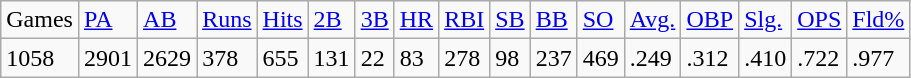<table class="wikitable">
<tr>
<td>Games</td>
<td><a href='#'>PA</a></td>
<td><a href='#'>AB</a></td>
<td><a href='#'>Runs</a></td>
<td><a href='#'>Hits</a></td>
<td><a href='#'>2B</a></td>
<td><a href='#'>3B</a></td>
<td><a href='#'>HR</a></td>
<td><a href='#'>RBI</a></td>
<td><a href='#'>SB</a></td>
<td><a href='#'>BB</a></td>
<td><a href='#'>SO</a></td>
<td><a href='#'>Avg.</a></td>
<td><a href='#'>OBP</a></td>
<td><a href='#'>Slg.</a></td>
<td><a href='#'>OPS</a></td>
<td><a href='#'>Fld%</a></td>
</tr>
<tr>
<td>1058</td>
<td>2901</td>
<td>2629</td>
<td>378</td>
<td>655</td>
<td>131</td>
<td>22</td>
<td>83</td>
<td>278</td>
<td>98</td>
<td>237</td>
<td>469</td>
<td>.249</td>
<td>.312</td>
<td>.410</td>
<td>.722</td>
<td>.977</td>
</tr>
</table>
